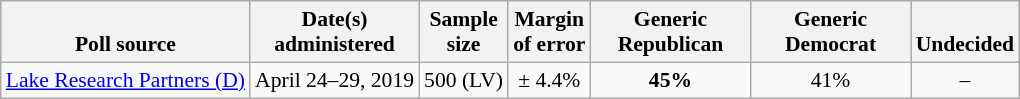<table class="wikitable" style="font-size:90%;text-align:center;">
<tr valign=bottom>
<th>Poll source</th>
<th>Date(s)<br>administered</th>
<th>Sample<br>size</th>
<th>Margin<br>of error</th>
<th style="width:100px;">Generic<br>Republican</th>
<th style="width:100px;">Generic<br>Democrat</th>
<th>Undecided</th>
</tr>
<tr>
<td style="text-align:left;"><a href='#'>Lake Research Partners (D)</a></td>
<td>April 24–29, 2019</td>
<td>500 (LV)</td>
<td>± 4.4%</td>
<td><strong>45%</strong></td>
<td>41%</td>
<td>–</td>
</tr>
</table>
